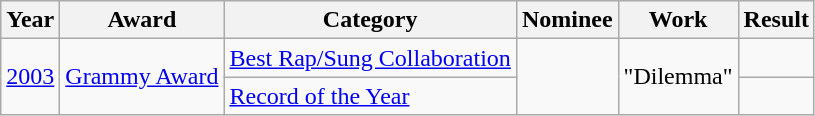<table class="wikitable">
<tr>
<th scope="col">Year</th>
<th scope="col">Award</th>
<th scope="col">Category</th>
<th scope="col">Nominee</th>
<th scope="col">Work</th>
<th scope="col">Result</th>
</tr>
<tr>
<td rowspan="2"><a href='#'>2003</a></td>
<td rowspan="2"><a href='#'>Grammy Award</a></td>
<td><a href='#'>Best Rap/Sung Collaboration</a></td>
<td rowspan="2"></td>
<td rowspan="2">"Dilemma"</td>
<td></td>
</tr>
<tr>
<td><a href='#'>Record of the Year</a></td>
<td></td>
</tr>
</table>
